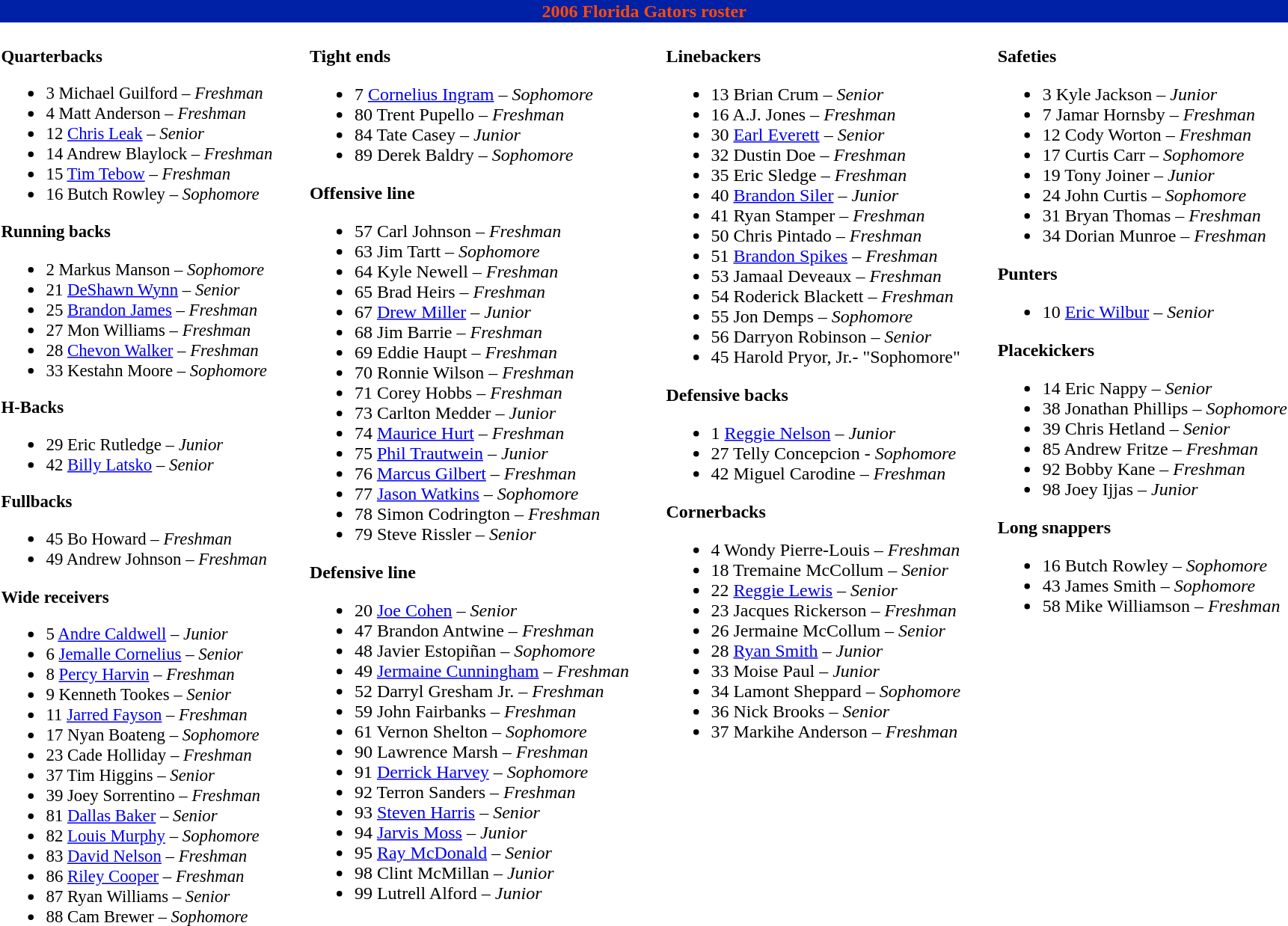<table class="toccolours" style="text-align: left;">
<tr>
<td colspan="9" style="background:#0021a5; color:#ff4a00; text-align:center;"><strong>2006 Florida Gators roster</strong></td>
</tr>
<tr>
<td style="font-size:95%; vertical-align:top;"><br><strong>Quarterbacks</strong><ul><li>3 Michael Guilford – <em>Freshman</em></li><li>4 Matt Anderson – <em>Freshman</em></li><li>12 <a href='#'>Chris Leak</a> – <em>Senior</em></li><li>14 Andrew Blaylock – <em>Freshman</em></li><li>15 <a href='#'>Tim Tebow</a> – <em>Freshman</em></li><li>16 Butch Rowley – <em> Sophomore</em></li></ul><strong>Running backs</strong><ul><li>2 Markus Manson – <em> Sophomore</em></li><li>21 <a href='#'>DeShawn Wynn</a> – <em> Senior</em></li><li>25 <a href='#'>Brandon James</a> – <em>Freshman</em></li><li>27 Mon Williams – <em>Freshman</em></li><li>28 <a href='#'>Chevon Walker</a> – <em>Freshman</em></li><li>33 Kestahn Moore – <em>Sophomore</em></li></ul><strong>H-Backs</strong><ul><li>29 Eric Rutledge – <em>Junior</em></li><li>42 <a href='#'>Billy Latsko</a> – <em> Senior</em></li></ul><strong>Fullbacks</strong><ul><li>45 Bo Howard – <em>Freshman</em></li><li>49 Andrew Johnson – <em> Freshman</em></li></ul><strong>Wide receivers</strong><ul><li>5 <a href='#'>Andre Caldwell</a> – <em> Junior</em></li><li>6 <a href='#'>Jemalle Cornelius</a> – <em> Senior</em></li><li>8 <a href='#'>Percy Harvin</a> – <em>Freshman</em></li><li>9 Kenneth Tookes – <em> Senior</em></li><li>11 <a href='#'>Jarred Fayson</a> – <em>Freshman</em></li><li>17 Nyan Boateng – <em>Sophomore</em></li><li>23 Cade Holliday – <em> Freshman</em></li><li>37 Tim Higgins – <em>Senior</em></li><li>39 Joey Sorrentino – <em> Freshman</em></li><li>81 <a href='#'>Dallas Baker</a> – <em> Senior</em></li><li>82 <a href='#'>Louis Murphy</a> – <em>Sophomore</em></li><li>83 <a href='#'>David Nelson</a> – <em> Freshman</em></li><li>86 <a href='#'>Riley Cooper</a> – <em>Freshman</em></li><li>87 Ryan Williams – <em>Senior</em></li><li>88 Cam Brewer – <em>Sophomore</em></li></ul></td>
<td width="25"></td>
<td valign="top"><br><strong>Tight ends</strong><ul><li>7 <a href='#'>Cornelius Ingram</a> – <em> Sophomore</em></li><li>80 Trent Pupello – <em>Freshman</em></li><li>84 Tate Casey – <em>Junior</em></li><li>89 Derek Baldry – <em> Sophomore</em></li></ul><strong>Offensive line</strong><ul><li>57 Carl Johnson – <em>Freshman</em></li><li>63 Jim Tartt – <em> Sophomore</em></li><li>64 Kyle Newell – <em> Freshman</em></li><li>65 Brad Heirs – <em> Freshman</em></li><li>67 <a href='#'>Drew Miller</a> – <em>Junior</em></li><li>68 Jim Barrie – <em> Freshman</em></li><li>69 Eddie Haupt – <em> Freshman</em></li><li>70 Ronnie Wilson – <em> Freshman</em></li><li>71 Corey Hobbs – <em>Freshman</em></li><li>73 Carlton Medder – <em> Junior</em></li><li>74 <a href='#'>Maurice Hurt</a> – <em>Freshman</em></li><li>75 <a href='#'>Phil Trautwein</a> – <em>Junior</em></li><li>76 <a href='#'>Marcus Gilbert</a> – <em>Freshman</em></li><li>77 <a href='#'>Jason Watkins</a> – <em> Sophomore</em></li><li>78 Simon Codrington – <em> Freshman</em></li><li>79 Steve Rissler – <em>Senior</em></li></ul><strong>Defensive line</strong><ul><li>20 <a href='#'>Joe Cohen</a> – <em>Senior</em></li><li>47 Brandon Antwine – <em>Freshman</em></li><li>48 Javier Estopiñan – <em> Sophomore</em></li><li>49 <a href='#'>Jermaine Cunningham</a> – <em>Freshman</em></li><li>52 Darryl Gresham Jr. – <em> Freshman</em></li><li>59 John Fairbanks – <em>Freshman</em></li><li>61 Vernon Shelton – <em> Sophomore</em></li><li>90 Lawrence Marsh – <em>Freshman</em></li><li>91 <a href='#'>Derrick Harvey</a> – <em> Sophomore</em></li><li>92 Terron Sanders – <em>Freshman</em></li><li>93 <a href='#'>Steven Harris</a> – <em> Senior</em></li><li>94 <a href='#'>Jarvis Moss</a> – <em> Junior</em></li><li>95 <a href='#'>Ray McDonald</a> – <em> Senior</em></li><li>98 Clint McMillan – <em> Junior</em></li><li>99 Lutrell Alford – <em>Junior</em></li></ul></td>
<td width="25"></td>
<td valign="top"><br><strong>Linebackers</strong><ul><li>13 Brian Crum – <em> Senior</em></li><li>16 A.J. Jones – <em>Freshman</em></li><li>30 <a href='#'>Earl Everett</a> – <em>Senior</em></li><li>32 Dustin Doe – <em>Freshman</em></li><li>35 Eric Sledge – <em> Freshman</em></li><li>40 <a href='#'>Brandon Siler</a> – <em>Junior</em></li><li>41 Ryan Stamper – <em> Freshman</em></li><li>50 Chris Pintado – <em>Freshman</em></li><li>51 <a href='#'>Brandon Spikes</a> – <em>Freshman</em></li><li>53 Jamaal Deveaux – <em> Freshman</em></li><li>54 Roderick Blackett – <em> Freshman</em></li><li>55 Jon Demps – <em>Sophomore</em></li><li>56 Darryon Robinson – <em>Senior</em></li><li>45 Harold Pryor, Jr.- "Sophomore"</li></ul><strong>Defensive backs</strong><ul><li>1 <a href='#'>Reggie Nelson</a> – <em>Junior</em></li><li>27 Telly Concepcion - <em> Sophomore</em></li><li>42 Miguel Carodine – <em>Freshman</em></li></ul><strong>Cornerbacks</strong><ul><li>4 Wondy Pierre-Louis – <em>Freshman</em></li><li>18 Tremaine McCollum – <em> Senior</em></li><li>22 <a href='#'>Reggie Lewis</a> – <em> Senior</em></li><li>23 Jacques Rickerson – <em>Freshman</em></li><li>26 Jermaine McCollum – <em> Senior</em></li><li>28 <a href='#'>Ryan Smith</a> – <em>Junior</em></li><li>33 Moise Paul – <em> Junior</em></li><li>34 Lamont Sheppard – <em> Sophomore</em></li><li>36 Nick Brooks – <em> Senior</em></li><li>37 Markihe Anderson – <em>Freshman</em></li></ul></td>
<td width="25"></td>
<td valign="top"><br><strong>Safeties</strong><ul><li>3 Kyle Jackson – <em>Junior</em></li><li>7 Jamar Hornsby – <em>Freshman</em></li><li>12 Cody Worton – <em>Freshman</em></li><li>17 Curtis Carr – <em>Sophomore</em></li><li>19 Tony Joiner – <em>Junior</em></li><li>24 John Curtis – <em> Sophomore</em></li><li>31 Bryan Thomas  – <em>Freshman</em></li><li>34 Dorian Munroe – <em> Freshman</em></li></ul><strong>Punters</strong><ul><li>10 <a href='#'>Eric Wilbur</a> – <em>Senior</em></li></ul><strong>Placekickers</strong><ul><li>14 Eric Nappy – <em> Senior</em></li><li>38 Jonathan Phillips – <em>Sophomore</em></li><li>39 Chris Hetland – <em> Senior</em></li><li>85 Andrew Fritze – <em> Freshman</em></li><li>92 Bobby Kane – <em> Freshman</em></li><li>98 Joey Ijjas – <em> Junior</em></li></ul><strong>Long snappers</strong><ul><li>16 Butch Rowley – <em> Sophomore</em></li><li>43 James Smith – <em> Sophomore</em></li><li>58 Mike Williamson  – <em> Freshman</em></li></ul></td>
</tr>
</table>
